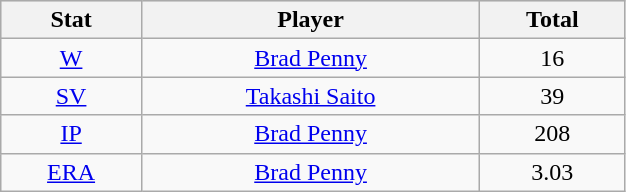<table class="wikitable" width="33%">
<tr align="center"  bgcolor="#dddddd">
<th width="5%">Stat</th>
<th width="15%">Player</th>
<th width="5%">Total</th>
</tr>
<tr align=center>
<td><a href='#'>W</a></td>
<td><a href='#'>Brad Penny</a></td>
<td>16</td>
</tr>
<tr align=center>
<td><a href='#'>SV</a></td>
<td><a href='#'>Takashi Saito</a></td>
<td>39</td>
</tr>
<tr align=center>
<td><a href='#'>IP</a></td>
<td><a href='#'>Brad Penny</a></td>
<td>208</td>
</tr>
<tr align=center>
<td><a href='#'>ERA</a></td>
<td><a href='#'>Brad Penny</a></td>
<td>3.03</td>
</tr>
</table>
